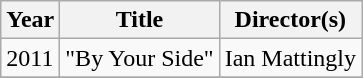<table class="wikitable">
<tr>
<th>Year</th>
<th>Title</th>
<th>Director(s)</th>
</tr>
<tr>
<td>2011</td>
<td>"By Your Side"</td>
<td>Ian Mattingly</td>
</tr>
<tr>
</tr>
</table>
